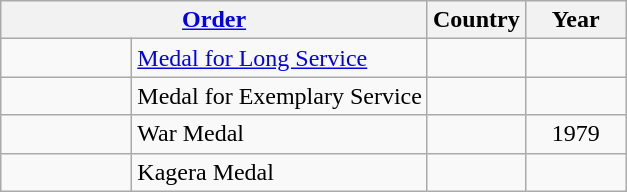<table class="wikitable" style="text-align:left;">
<tr ->
<th colspan=2><a href='#'>Order</a></th>
<th>Country</th>
<th width="60px">Year</th>
</tr>
<tr>
<td width="80px"></td>
<td><a href='#'>Medal for Long Service</a></td>
<td></td>
<td align="center"></td>
</tr>
<tr>
<td width="80px"></td>
<td>Medal for Exemplary Service</td>
<td></td>
<td align="center"></td>
</tr>
<tr>
<td width="80px"></td>
<td>War Medal</td>
<td></td>
<td align="center">1979</td>
</tr>
<tr>
<td width="80px"></td>
<td>Kagera Medal</td>
<td></td>
<td></td>
</tr>
</table>
